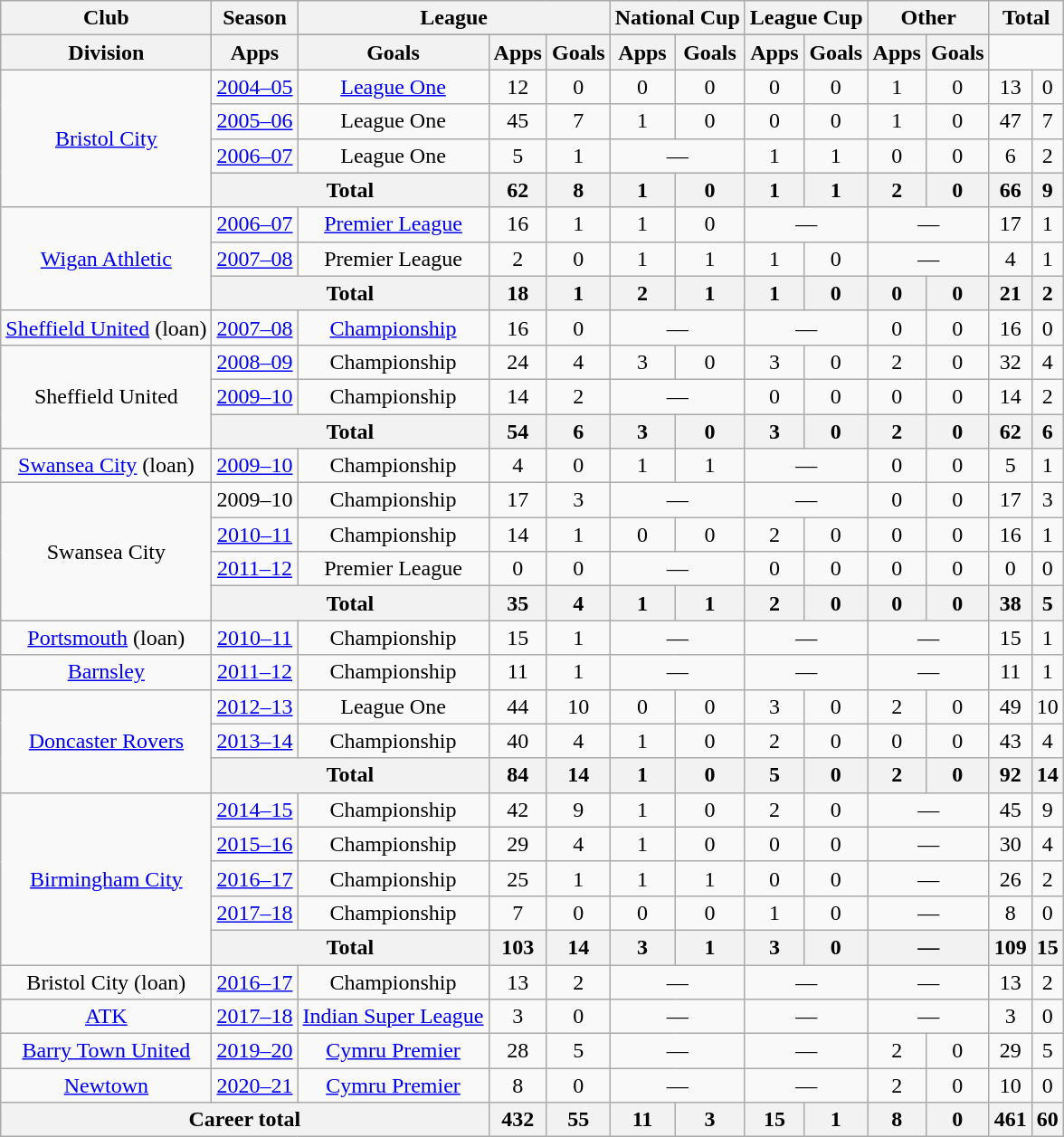<table class="wikitable" style="text-align:center">
<tr>
<th rowspan=2>Club</th>
<th rowspan=2>Season</th>
<th colspan=3>League</th>
<th colspan=2>National Cup</th>
<th colspan=2>League Cup</th>
<th colspan=2>Other</th>
<th colspan=2>Total</th>
</tr>
<tr>
</tr>
<tr>
<th>Division</th>
<th>Apps</th>
<th>Goals</th>
<th>Apps</th>
<th>Goals</th>
<th>Apps</th>
<th>Goals</th>
<th>Apps</th>
<th>Goals</th>
<th>Apps</th>
<th>Goals</th>
</tr>
<tr>
<td rowspan=4><a href='#'>Bristol City</a></td>
<td><a href='#'>2004–05</a></td>
<td><a href='#'>League One</a></td>
<td>12</td>
<td>0</td>
<td>0</td>
<td>0</td>
<td>0</td>
<td>0</td>
<td>1</td>
<td>0</td>
<td>13</td>
<td>0</td>
</tr>
<tr>
<td><a href='#'>2005–06</a></td>
<td>League One</td>
<td>45</td>
<td>7</td>
<td>1</td>
<td>0</td>
<td>0</td>
<td>0</td>
<td>1</td>
<td>0</td>
<td>47</td>
<td>7</td>
</tr>
<tr>
<td><a href='#'>2006–07</a></td>
<td>League One</td>
<td>5</td>
<td>1</td>
<td colspan=2>—</td>
<td>1</td>
<td>1</td>
<td>0</td>
<td>0</td>
<td>6</td>
<td>2</td>
</tr>
<tr>
<th colspan=2>Total</th>
<th>62</th>
<th>8</th>
<th>1</th>
<th>0</th>
<th>1</th>
<th>1</th>
<th>2</th>
<th>0</th>
<th>66</th>
<th>9</th>
</tr>
<tr>
<td rowspan=3><a href='#'>Wigan Athletic</a></td>
<td><a href='#'>2006–07</a></td>
<td><a href='#'>Premier League</a></td>
<td>16</td>
<td>1</td>
<td>1</td>
<td>0</td>
<td colspan=2>—</td>
<td colspan=2>—</td>
<td>17</td>
<td>1</td>
</tr>
<tr>
<td><a href='#'>2007–08</a></td>
<td>Premier League</td>
<td>2</td>
<td>0</td>
<td>1</td>
<td>1</td>
<td>1</td>
<td>0</td>
<td colspan=2>—</td>
<td>4</td>
<td>1</td>
</tr>
<tr>
<th colspan=2>Total</th>
<th>18</th>
<th>1</th>
<th>2</th>
<th>1</th>
<th>1</th>
<th>0</th>
<th>0</th>
<th>0</th>
<th>21</th>
<th>2</th>
</tr>
<tr>
<td><a href='#'>Sheffield United</a> (loan)</td>
<td><a href='#'>2007–08</a></td>
<td><a href='#'>Championship</a></td>
<td>16</td>
<td>0</td>
<td colspan=2>—</td>
<td colspan=2>—</td>
<td>0</td>
<td>0</td>
<td>16</td>
<td>0</td>
</tr>
<tr>
<td rowspan=3>Sheffield United</td>
<td><a href='#'>2008–09</a></td>
<td>Championship</td>
<td>24</td>
<td>4</td>
<td>3</td>
<td>0</td>
<td>3</td>
<td>0</td>
<td>2</td>
<td>0</td>
<td>32</td>
<td>4</td>
</tr>
<tr>
<td><a href='#'>2009–10</a></td>
<td>Championship</td>
<td>14</td>
<td>2</td>
<td colspan=2>—</td>
<td>0</td>
<td>0</td>
<td>0</td>
<td>0</td>
<td>14</td>
<td>2</td>
</tr>
<tr>
<th colspan=2>Total</th>
<th>54</th>
<th>6</th>
<th>3</th>
<th>0</th>
<th>3</th>
<th>0</th>
<th>2</th>
<th>0</th>
<th>62</th>
<th>6</th>
</tr>
<tr>
<td><a href='#'>Swansea City</a> (loan)</td>
<td><a href='#'>2009–10</a></td>
<td>Championship</td>
<td>4</td>
<td>0</td>
<td>1</td>
<td>1</td>
<td colspan=2>—</td>
<td>0</td>
<td>0</td>
<td>5</td>
<td>1</td>
</tr>
<tr>
<td rowspan=4>Swansea City</td>
<td>2009–10</td>
<td>Championship</td>
<td>17</td>
<td>3</td>
<td colspan=2>—</td>
<td colspan=2>—</td>
<td>0</td>
<td>0</td>
<td>17</td>
<td>3</td>
</tr>
<tr>
<td><a href='#'>2010–11</a></td>
<td>Championship</td>
<td>14</td>
<td>1</td>
<td>0</td>
<td>0</td>
<td>2</td>
<td>0</td>
<td>0</td>
<td>0</td>
<td>16</td>
<td>1</td>
</tr>
<tr>
<td><a href='#'>2011–12</a></td>
<td>Premier League</td>
<td>0</td>
<td>0</td>
<td colspan=2>—</td>
<td>0</td>
<td>0</td>
<td>0</td>
<td>0</td>
<td>0</td>
<td>0</td>
</tr>
<tr>
<th colspan=2>Total</th>
<th>35</th>
<th>4</th>
<th>1</th>
<th>1</th>
<th>2</th>
<th>0</th>
<th>0</th>
<th>0</th>
<th>38</th>
<th>5</th>
</tr>
<tr>
<td><a href='#'>Portsmouth</a> (loan)</td>
<td><a href='#'>2010–11</a></td>
<td>Championship</td>
<td>15</td>
<td>1</td>
<td colspan=2>—</td>
<td colspan=2>—</td>
<td colspan=2>—</td>
<td>15</td>
<td>1</td>
</tr>
<tr>
<td><a href='#'>Barnsley</a></td>
<td><a href='#'>2011–12</a></td>
<td>Championship</td>
<td>11</td>
<td>1</td>
<td colspan=2>—</td>
<td colspan=2>—</td>
<td colspan=2>—</td>
<td>11</td>
<td>1</td>
</tr>
<tr>
<td rowspan=3><a href='#'>Doncaster Rovers</a></td>
<td><a href='#'>2012–13</a></td>
<td>League One</td>
<td>44</td>
<td>10</td>
<td>0</td>
<td>0</td>
<td>3</td>
<td>0</td>
<td>2</td>
<td>0</td>
<td>49</td>
<td>10</td>
</tr>
<tr>
<td><a href='#'>2013–14</a></td>
<td>Championship</td>
<td>40</td>
<td>4</td>
<td>1</td>
<td>0</td>
<td>2</td>
<td>0</td>
<td>0</td>
<td>0</td>
<td>43</td>
<td>4</td>
</tr>
<tr>
<th colspan=2>Total</th>
<th>84</th>
<th>14</th>
<th>1</th>
<th>0</th>
<th>5</th>
<th>0</th>
<th>2</th>
<th>0</th>
<th>92</th>
<th>14</th>
</tr>
<tr>
<td rowspan=5><a href='#'>Birmingham City</a></td>
<td><a href='#'>2014–15</a></td>
<td>Championship</td>
<td>42</td>
<td>9</td>
<td>1</td>
<td>0</td>
<td>2</td>
<td>0</td>
<td colspan=2>—</td>
<td>45</td>
<td>9</td>
</tr>
<tr>
<td><a href='#'>2015–16</a></td>
<td>Championship</td>
<td>29</td>
<td>4</td>
<td>1</td>
<td>0</td>
<td>0</td>
<td>0</td>
<td colspan=2>—</td>
<td>30</td>
<td>4</td>
</tr>
<tr>
<td><a href='#'>2016–17</a></td>
<td>Championship</td>
<td>25</td>
<td>1</td>
<td>1</td>
<td>1</td>
<td>0</td>
<td>0</td>
<td colspan=2>—</td>
<td>26</td>
<td>2</td>
</tr>
<tr>
<td><a href='#'>2017–18</a></td>
<td>Championship</td>
<td>7</td>
<td>0</td>
<td>0</td>
<td>0</td>
<td>1</td>
<td>0</td>
<td colspan=2>—</td>
<td>8</td>
<td>0</td>
</tr>
<tr>
<th colspan=2>Total</th>
<th>103</th>
<th>14</th>
<th>3</th>
<th>1</th>
<th>3</th>
<th>0</th>
<th colspan=2>—</th>
<th>109</th>
<th>15</th>
</tr>
<tr>
<td>Bristol City (loan)</td>
<td><a href='#'>2016–17</a></td>
<td>Championship</td>
<td>13</td>
<td>2</td>
<td colspan=2>—</td>
<td colspan=2>—</td>
<td colspan=2>—</td>
<td>13</td>
<td>2</td>
</tr>
<tr>
<td><a href='#'>ATK</a></td>
<td><a href='#'>2017–18</a></td>
<td><a href='#'>Indian Super League</a></td>
<td>3</td>
<td>0</td>
<td colspan=2>—</td>
<td colspan=2>—</td>
<td colspan=2>—</td>
<td>3</td>
<td>0</td>
</tr>
<tr>
<td><a href='#'>Barry Town United</a></td>
<td><a href='#'>2019–20</a></td>
<td><a href='#'>Cymru Premier</a></td>
<td>28</td>
<td>5</td>
<td colspan="2">—</td>
<td colspan=2>—</td>
<td>2</td>
<td>0</td>
<td>29</td>
<td>5</td>
</tr>
<tr>
<td><a href='#'>Newtown</a></td>
<td><a href='#'>2020–21</a></td>
<td><a href='#'>Cymru Premier</a></td>
<td>8</td>
<td>0</td>
<td colspan="2">—</td>
<td colspan=2>—</td>
<td>2</td>
<td>0</td>
<td>10</td>
<td>0</td>
</tr>
<tr>
<th colspan=3>Career total</th>
<th>432</th>
<th>55</th>
<th>11</th>
<th>3</th>
<th>15</th>
<th>1</th>
<th>8</th>
<th>0</th>
<th>461</th>
<th>60</th>
</tr>
</table>
